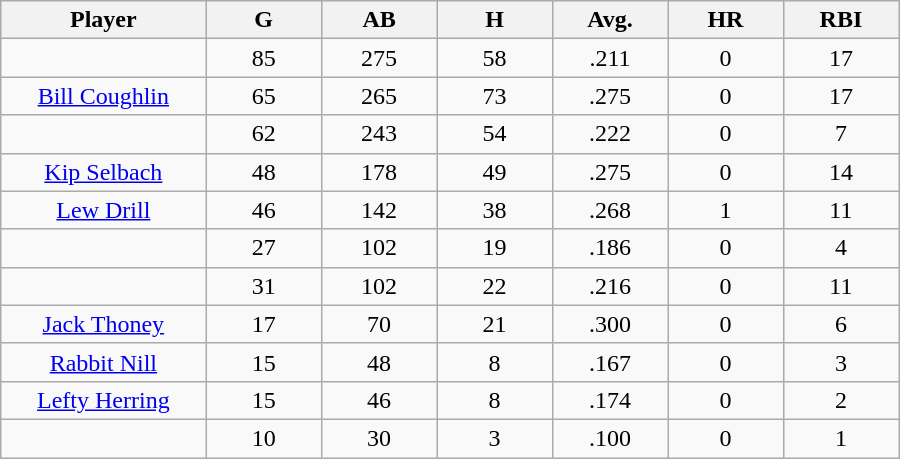<table class="wikitable sortable">
<tr>
<th bgcolor="#DDDDFF" width="16%">Player</th>
<th bgcolor="#DDDDFF" width="9%">G</th>
<th bgcolor="#DDDDFF" width="9%">AB</th>
<th bgcolor="#DDDDFF" width="9%">H</th>
<th bgcolor="#DDDDFF" width="9%">Avg.</th>
<th bgcolor="#DDDDFF" width="9%">HR</th>
<th bgcolor="#DDDDFF" width="9%">RBI</th>
</tr>
<tr align="center">
<td></td>
<td>85</td>
<td>275</td>
<td>58</td>
<td>.211</td>
<td>0</td>
<td>17</td>
</tr>
<tr align="center">
<td><a href='#'>Bill Coughlin</a></td>
<td>65</td>
<td>265</td>
<td>73</td>
<td>.275</td>
<td>0</td>
<td>17</td>
</tr>
<tr align=center>
<td></td>
<td>62</td>
<td>243</td>
<td>54</td>
<td>.222</td>
<td>0</td>
<td>7</td>
</tr>
<tr align="center">
<td><a href='#'>Kip Selbach</a></td>
<td>48</td>
<td>178</td>
<td>49</td>
<td>.275</td>
<td>0</td>
<td>14</td>
</tr>
<tr align=center>
<td><a href='#'>Lew Drill</a></td>
<td>46</td>
<td>142</td>
<td>38</td>
<td>.268</td>
<td>1</td>
<td>11</td>
</tr>
<tr align=center>
<td></td>
<td>27</td>
<td>102</td>
<td>19</td>
<td>.186</td>
<td>0</td>
<td>4</td>
</tr>
<tr align="center">
<td></td>
<td>31</td>
<td>102</td>
<td>22</td>
<td>.216</td>
<td>0</td>
<td>11</td>
</tr>
<tr align="center">
<td><a href='#'>Jack Thoney</a></td>
<td>17</td>
<td>70</td>
<td>21</td>
<td>.300</td>
<td>0</td>
<td>6</td>
</tr>
<tr align=center>
<td><a href='#'>Rabbit Nill</a></td>
<td>15</td>
<td>48</td>
<td>8</td>
<td>.167</td>
<td>0</td>
<td>3</td>
</tr>
<tr align=center>
<td><a href='#'>Lefty Herring</a></td>
<td>15</td>
<td>46</td>
<td>8</td>
<td>.174</td>
<td>0</td>
<td>2</td>
</tr>
<tr align=center>
<td></td>
<td>10</td>
<td>30</td>
<td>3</td>
<td>.100</td>
<td>0</td>
<td>1</td>
</tr>
</table>
